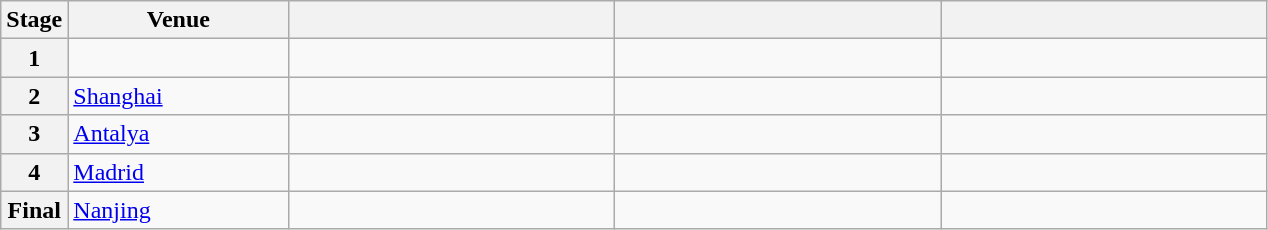<table class="wikitable">
<tr>
<th>Stage</th>
<th width=140>Venue</th>
<th width=210></th>
<th width=210></th>
<th width=210></th>
</tr>
<tr>
<th>1</th>
<td></td>
<td></td>
<td></td>
<td></td>
</tr>
<tr>
<th>2</th>
<td> <a href='#'>Shanghai</a></td>
<td></td>
<td></td>
<td></td>
</tr>
<tr>
<th>3</th>
<td> <a href='#'>Antalya</a></td>
<td></td>
<td></td>
<td></td>
</tr>
<tr>
<th>4</th>
<td> <a href='#'>Madrid</a></td>
<td></td>
<td></td>
<td></td>
</tr>
<tr>
<th>Final</th>
<td> <a href='#'>Nanjing</a></td>
<td></td>
<td></td>
<td></td>
</tr>
</table>
